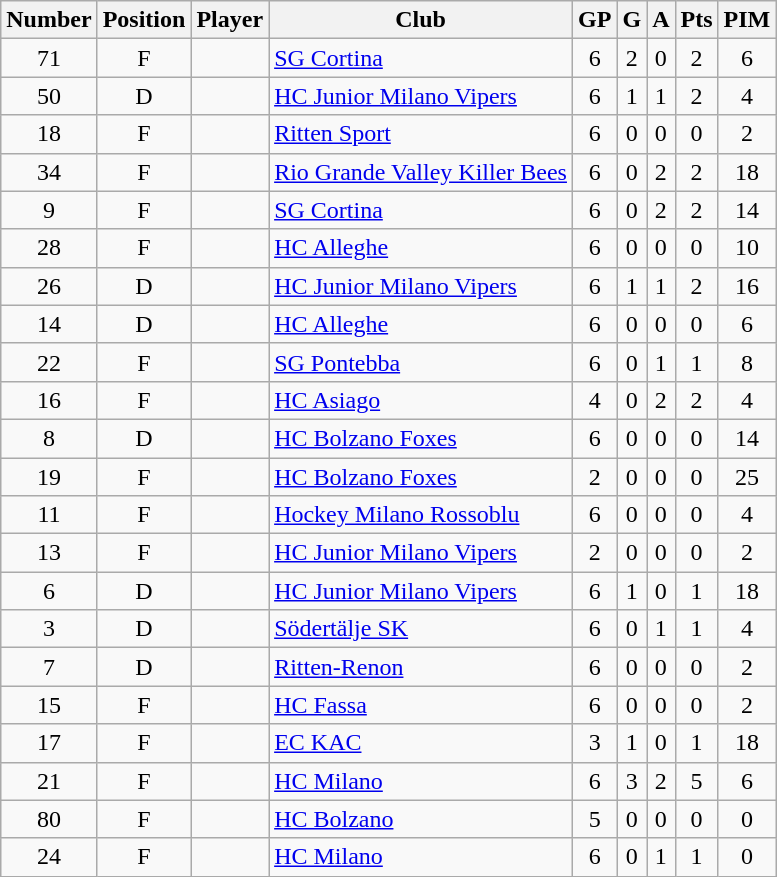<table class="wikitable sortable" style="text-align:center; padding:4px; border-spacing=0;">
<tr>
<th>Number</th>
<th>Position</th>
<th>Player</th>
<th>Club</th>
<th>GP</th>
<th>G</th>
<th>A</th>
<th>Pts</th>
<th>PIM</th>
</tr>
<tr>
<td>71</td>
<td>F</td>
<td align=left></td>
<td align=left><a href='#'>SG Cortina</a></td>
<td>6</td>
<td>2</td>
<td>0</td>
<td>2</td>
<td>6</td>
</tr>
<tr>
<td>50</td>
<td>D</td>
<td align=left></td>
<td align=left><a href='#'>HC Junior Milano Vipers</a></td>
<td>6</td>
<td>1</td>
<td>1</td>
<td>2</td>
<td>4</td>
</tr>
<tr>
<td>18</td>
<td>F</td>
<td align=left></td>
<td align=left><a href='#'>Ritten Sport</a></td>
<td>6</td>
<td>0</td>
<td>0</td>
<td>0</td>
<td>2</td>
</tr>
<tr>
<td>34</td>
<td>F</td>
<td align=left></td>
<td align=left><a href='#'>Rio Grande Valley Killer Bees</a></td>
<td>6</td>
<td>0</td>
<td>2</td>
<td>2</td>
<td>18</td>
</tr>
<tr>
<td>9</td>
<td>F</td>
<td align=left></td>
<td align=left><a href='#'>SG Cortina</a></td>
<td>6</td>
<td>0</td>
<td>2</td>
<td>2</td>
<td>14</td>
</tr>
<tr>
<td>28</td>
<td>F</td>
<td align=left></td>
<td align=left><a href='#'>HC Alleghe</a></td>
<td>6</td>
<td>0</td>
<td>0</td>
<td>0</td>
<td>10</td>
</tr>
<tr>
<td>26</td>
<td>D</td>
<td align=left></td>
<td align=left><a href='#'>HC Junior Milano Vipers</a></td>
<td>6</td>
<td>1</td>
<td>1</td>
<td>2</td>
<td>16</td>
</tr>
<tr>
<td>14</td>
<td>D</td>
<td align=left></td>
<td align=left><a href='#'>HC Alleghe</a></td>
<td>6</td>
<td>0</td>
<td>0</td>
<td>0</td>
<td>6</td>
</tr>
<tr>
<td>22</td>
<td>F</td>
<td align=left></td>
<td align=left><a href='#'>SG Pontebba</a></td>
<td>6</td>
<td>0</td>
<td>1</td>
<td>1</td>
<td>8</td>
</tr>
<tr>
<td>16</td>
<td>F</td>
<td align=left></td>
<td align=left><a href='#'>HC Asiago</a></td>
<td>4</td>
<td>0</td>
<td>2</td>
<td>2</td>
<td>4</td>
</tr>
<tr>
<td>8</td>
<td>D</td>
<td align=left></td>
<td align=left><a href='#'>HC Bolzano Foxes</a></td>
<td>6</td>
<td>0</td>
<td>0</td>
<td>0</td>
<td>14</td>
</tr>
<tr>
<td>19</td>
<td>F</td>
<td align=left></td>
<td align=left><a href='#'>HC Bolzano Foxes</a></td>
<td>2</td>
<td>0</td>
<td>0</td>
<td>0</td>
<td>25</td>
</tr>
<tr>
<td>11</td>
<td>F</td>
<td align=left></td>
<td align=left><a href='#'>Hockey Milano Rossoblu</a></td>
<td>6</td>
<td>0</td>
<td>0</td>
<td>0</td>
<td>4</td>
</tr>
<tr>
<td>13</td>
<td>F</td>
<td align=left></td>
<td align=left><a href='#'>HC Junior Milano Vipers</a></td>
<td>2</td>
<td>0</td>
<td>0</td>
<td>0</td>
<td>2</td>
</tr>
<tr>
<td>6</td>
<td>D</td>
<td align=left></td>
<td align=left><a href='#'>HC Junior Milano Vipers</a></td>
<td>6</td>
<td>1</td>
<td>0</td>
<td>1</td>
<td>18</td>
</tr>
<tr>
<td>3</td>
<td>D</td>
<td align=left></td>
<td align=left><a href='#'>Södertälje SK</a></td>
<td>6</td>
<td>0</td>
<td>1</td>
<td>1</td>
<td>4</td>
</tr>
<tr>
<td>7</td>
<td>D</td>
<td align=left></td>
<td align=left><a href='#'>Ritten-Renon</a></td>
<td>6</td>
<td>0</td>
<td>0</td>
<td>0</td>
<td>2</td>
</tr>
<tr>
<td>15</td>
<td>F</td>
<td align=left></td>
<td align=left><a href='#'>HC Fassa</a></td>
<td>6</td>
<td>0</td>
<td>0</td>
<td>0</td>
<td>2</td>
</tr>
<tr>
<td>17</td>
<td>F</td>
<td align=left></td>
<td align=left><a href='#'>EC KAC</a></td>
<td>3</td>
<td>1</td>
<td>0</td>
<td>1</td>
<td>18</td>
</tr>
<tr>
<td>21</td>
<td>F</td>
<td align=left></td>
<td align=left><a href='#'>HC Milano</a></td>
<td>6</td>
<td>3</td>
<td>2</td>
<td>5</td>
<td>6</td>
</tr>
<tr>
<td>80</td>
<td>F</td>
<td align=left></td>
<td align=left><a href='#'>HC Bolzano</a></td>
<td>5</td>
<td>0</td>
<td>0</td>
<td>0</td>
<td>0</td>
</tr>
<tr>
<td>24</td>
<td>F</td>
<td align=left></td>
<td align=left><a href='#'>HC Milano</a></td>
<td>6</td>
<td>0</td>
<td>1</td>
<td>1</td>
<td>0</td>
</tr>
</table>
